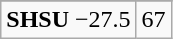<table class="wikitable">
<tr align="center">
</tr>
<tr align="center">
<td><strong>SHSU</strong> −27.5</td>
<td>67</td>
</tr>
</table>
